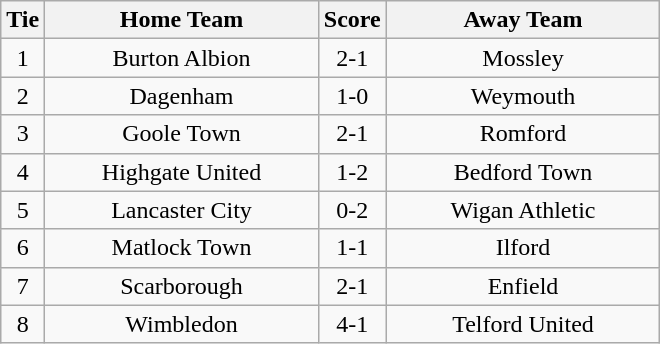<table class="wikitable" style="text-align:center;">
<tr>
<th width=20>Tie</th>
<th width=175>Home Team</th>
<th width=20>Score</th>
<th width=175>Away Team</th>
</tr>
<tr>
<td>1</td>
<td>Burton Albion</td>
<td>2-1</td>
<td>Mossley</td>
</tr>
<tr>
<td>2</td>
<td>Dagenham</td>
<td>1-0</td>
<td>Weymouth</td>
</tr>
<tr>
<td>3</td>
<td>Goole Town</td>
<td>2-1</td>
<td>Romford</td>
</tr>
<tr>
<td>4</td>
<td>Highgate United</td>
<td>1-2</td>
<td>Bedford Town</td>
</tr>
<tr>
<td>5</td>
<td>Lancaster City</td>
<td>0-2</td>
<td>Wigan Athletic</td>
</tr>
<tr>
<td>6</td>
<td>Matlock Town</td>
<td>1-1</td>
<td>Ilford</td>
</tr>
<tr>
<td>7</td>
<td>Scarborough</td>
<td>2-1</td>
<td>Enfield</td>
</tr>
<tr>
<td>8</td>
<td>Wimbledon</td>
<td>4-1</td>
<td>Telford United</td>
</tr>
</table>
